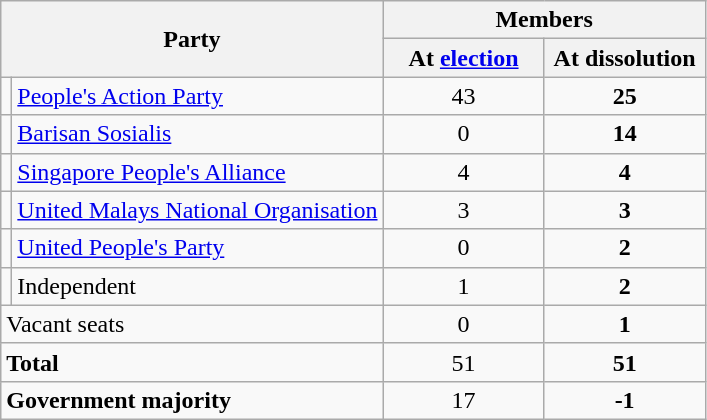<table class="wikitable" border="1">
<tr>
<th colspan="2" rowspan="2">Party</th>
<th colspan="2">Members</th>
</tr>
<tr>
<th width="100px">At <a href='#'>election</a></th>
<th width="100px">At dissolution</th>
</tr>
<tr>
<td></td>
<td scope="row"><a href='#'>People's Action Party</a></td>
<td align="center">43</td>
<td align="center"><strong>25</strong></td>
</tr>
<tr>
<td></td>
<td scope="row"><a href='#'>Barisan Sosialis</a></td>
<td align="center">0</td>
<td align="center"><strong>14</strong></td>
</tr>
<tr>
<td></td>
<td><a href='#'>Singapore People's Alliance</a></td>
<td align="center">4</td>
<td align="center"><strong>4</strong></td>
</tr>
<tr>
<td></td>
<td><a href='#'>United Malays National Organisation</a></td>
<td align="center">3</td>
<td align="center"><strong>3</strong></td>
</tr>
<tr>
<td></td>
<td><a href='#'>United People's Party</a></td>
<td align="center">0</td>
<td align="center"><strong>2</strong></td>
</tr>
<tr>
<td></td>
<td>Independent</td>
<td align="center">1</td>
<td align="center"><strong>2</strong></td>
</tr>
<tr>
<td colspan="2">Vacant seats</td>
<td align="center">0</td>
<td align="center"><strong>1</strong></td>
</tr>
<tr>
<td colspan="2"><strong>Total</strong></td>
<td align="center">51</td>
<td align="center"><strong>51</strong></td>
</tr>
<tr>
<td colspan="2"><strong>Government majority</strong></td>
<td align="center">17</td>
<td align="center"><strong>-1</strong></td>
</tr>
</table>
